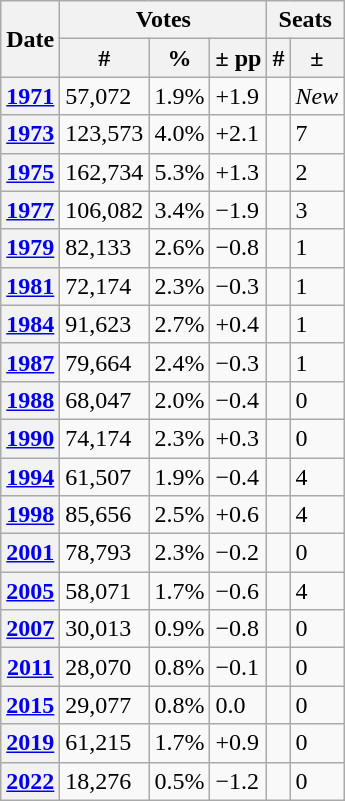<table class="wikitable">
<tr>
<th rowspan="2">Date</th>
<th colspan="3">Votes</th>
<th colspan="2">Seats</th>
</tr>
<tr>
<th>#</th>
<th>%</th>
<th>± pp</th>
<th>#</th>
<th>±</th>
</tr>
<tr>
<th><a href='#'>1971</a></th>
<td>57,072</td>
<td>1.9%</td>
<td>+1.9</td>
<td></td>
<td><em>New</em></td>
</tr>
<tr>
<th><a href='#'>1973</a></th>
<td>123,573</td>
<td>4.0%</td>
<td>+2.1</td>
<td></td>
<td> 7</td>
</tr>
<tr>
<th><a href='#'>1975</a></th>
<td>162,734</td>
<td>5.3%</td>
<td>+1.3</td>
<td></td>
<td> 2</td>
</tr>
<tr>
<th><a href='#'>1977</a></th>
<td>106,082</td>
<td>3.4%</td>
<td>−1.9</td>
<td></td>
<td> 3</td>
</tr>
<tr>
<th><a href='#'>1979</a></th>
<td>82,133</td>
<td>2.6%</td>
<td>−0.8</td>
<td></td>
<td> 1</td>
</tr>
<tr>
<th><a href='#'>1981</a></th>
<td>72,174</td>
<td>2.3%</td>
<td>−0.3</td>
<td></td>
<td> 1</td>
</tr>
<tr>
<th><a href='#'>1984</a></th>
<td>91,623</td>
<td>2.7%</td>
<td>+0.4</td>
<td></td>
<td> 1</td>
</tr>
<tr>
<th><a href='#'>1987</a></th>
<td>79,664</td>
<td>2.4%</td>
<td>−0.3</td>
<td></td>
<td> 1</td>
</tr>
<tr>
<th><a href='#'>1988</a></th>
<td>68,047</td>
<td>2.0%</td>
<td>−0.4</td>
<td></td>
<td> 0</td>
</tr>
<tr>
<th><a href='#'>1990</a></th>
<td>74,174</td>
<td>2.3%</td>
<td>+0.3</td>
<td></td>
<td> 0</td>
</tr>
<tr>
<th><a href='#'>1994</a></th>
<td>61,507</td>
<td>1.9%</td>
<td>−0.4</td>
<td></td>
<td> 4</td>
</tr>
<tr>
<th><a href='#'>1998</a></th>
<td>85,656</td>
<td>2.5%</td>
<td>+0.6</td>
<td></td>
<td> 4</td>
</tr>
<tr>
<th><a href='#'>2001</a></th>
<td>78,793</td>
<td>2.3%</td>
<td>−0.2</td>
<td></td>
<td> 0</td>
</tr>
<tr>
<th><a href='#'>2005</a></th>
<td>58,071</td>
<td>1.7%</td>
<td>−0.6</td>
<td></td>
<td> 4</td>
</tr>
<tr>
<th><a href='#'>2007</a></th>
<td>30,013</td>
<td>0.9%</td>
<td>−0.8</td>
<td></td>
<td> 0</td>
</tr>
<tr>
<th><a href='#'>2011</a></th>
<td>28,070</td>
<td>0.8%</td>
<td>−0.1</td>
<td></td>
<td> 0</td>
</tr>
<tr>
<th><a href='#'>2015</a></th>
<td>29,077</td>
<td>0.8%</td>
<td>0.0</td>
<td></td>
<td> 0</td>
</tr>
<tr>
<th><a href='#'>2019</a></th>
<td>61,215</td>
<td>1.7%</td>
<td>+0.9</td>
<td></td>
<td> 0</td>
</tr>
<tr>
<th><a href='#'>2022</a></th>
<td>18,276</td>
<td>0.5%</td>
<td>−1.2</td>
<td></td>
<td> 0</td>
</tr>
</table>
